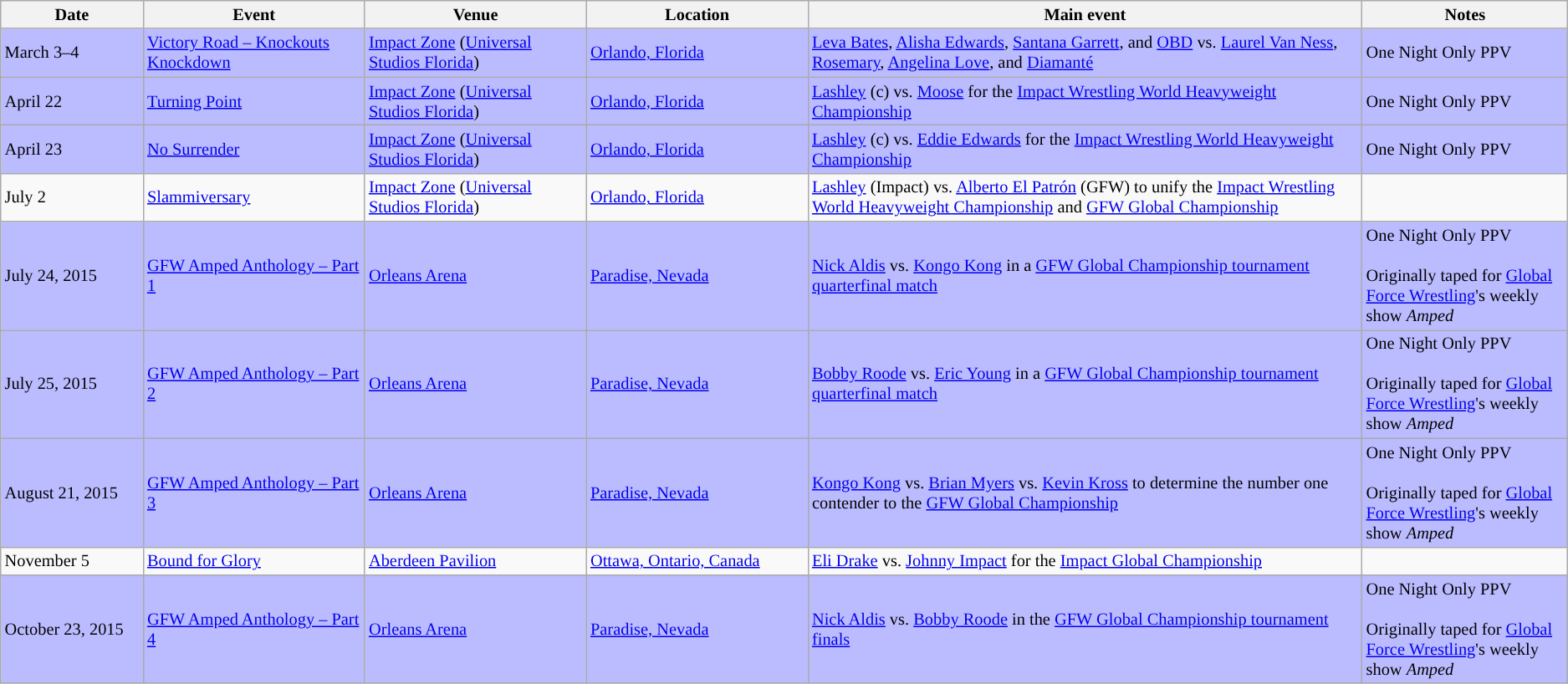<table class="sortable wikitable succession-box" style="font-size:85%;">
<tr>
<th width=9%>Date</th>
<th width=14%>Event</th>
<th width=14%>Venue</th>
<th width=14%>Location</th>
<th width=35%>Main event</th>
<th width=13%>Notes</th>
</tr>
<tr style="background: #BBF">
<td>March 3–4<br></td>
<td><a href='#'>Victory Road – Knockouts Knockdown</a></td>
<td><a href='#'>Impact Zone</a> (<a href='#'>Universal Studios Florida</a>)</td>
<td><a href='#'>Orlando, Florida</a></td>
<td><a href='#'>Leva Bates</a>, <a href='#'>Alisha Edwards</a>, <a href='#'>Santana Garrett</a>, and <a href='#'>OBD</a> vs. <a href='#'>Laurel Van Ness</a>, <a href='#'>Rosemary</a>, <a href='#'>Angelina Love</a>, and <a href='#'>Diamanté</a></td>
<td>One Night Only PPV</td>
</tr>
<tr style="background: #BBF">
<td>April 22<br></td>
<td><a href='#'>Turning Point</a></td>
<td><a href='#'>Impact Zone</a> (<a href='#'>Universal Studios Florida</a>)</td>
<td><a href='#'>Orlando, Florida</a></td>
<td><a href='#'>Lashley</a> (c) vs. <a href='#'>Moose</a> for the <a href='#'>Impact Wrestling World Heavyweight Championship</a></td>
<td>One Night Only PPV</td>
</tr>
<tr style="background: #BBF">
<td>April 23<br></td>
<td><a href='#'>No Surrender</a></td>
<td><a href='#'>Impact Zone</a> (<a href='#'>Universal Studios Florida</a>)</td>
<td><a href='#'>Orlando, Florida</a></td>
<td><a href='#'>Lashley</a> (c) vs. <a href='#'>Eddie Edwards</a> for the <a href='#'>Impact Wrestling World Heavyweight Championship</a></td>
<td>One Night Only PPV</td>
</tr>
<tr>
<td>July 2</td>
<td><a href='#'>Slammiversary</a></td>
<td><a href='#'>Impact Zone</a> (<a href='#'>Universal Studios Florida</a>)</td>
<td><a href='#'>Orlando, Florida</a></td>
<td><a href='#'>Lashley</a> (Impact) vs. <a href='#'>Alberto El Patrón</a> (GFW) to unify the <a href='#'>Impact Wrestling World Heavyweight Championship</a> and <a href='#'>GFW Global Championship</a></td>
<td></td>
</tr>
<tr style="background: #BBF">
<td>July 24, 2015<br></td>
<td><a href='#'>GFW Amped Anthology – Part 1</a></td>
<td><a href='#'>Orleans Arena</a></td>
<td><a href='#'>Paradise, Nevada</a></td>
<td><a href='#'>Nick Aldis</a> vs. <a href='#'>Kongo Kong</a> in a <a href='#'>GFW Global Championship tournament quarterfinal match</a></td>
<td>One Night Only PPV<br><br>Originally taped for <a href='#'>Global Force Wrestling</a>'s weekly show <em>Amped</em></td>
</tr>
<tr style="background: #BBF">
<td>July 25, 2015<br></td>
<td><a href='#'>GFW Amped Anthology – Part 2</a></td>
<td><a href='#'>Orleans Arena</a></td>
<td><a href='#'>Paradise, Nevada</a></td>
<td><a href='#'>Bobby Roode</a> vs. <a href='#'>Eric Young</a> in a <a href='#'>GFW Global Championship tournament quarterfinal match</a></td>
<td>One Night Only PPV<br><br>Originally taped for <a href='#'>Global Force Wrestling</a>'s weekly show <em>Amped</em></td>
</tr>
<tr style="background: #BBF">
<td>August 21, 2015<br></td>
<td><a href='#'>GFW Amped Anthology – Part 3</a></td>
<td><a href='#'>Orleans Arena</a></td>
<td><a href='#'>Paradise, Nevada</a></td>
<td><a href='#'>Kongo Kong</a> vs. <a href='#'>Brian Myers</a> vs. <a href='#'>Kevin Kross</a> to determine the number one contender to the <a href='#'>GFW Global Championship</a></td>
<td>One Night Only PPV<br><br>Originally taped for <a href='#'>Global Force Wrestling</a>'s weekly show <em>Amped</em></td>
</tr>
<tr>
<td>November 5</td>
<td><a href='#'>Bound for Glory</a></td>
<td><a href='#'>Aberdeen Pavilion</a></td>
<td><a href='#'>Ottawa, Ontario, Canada</a></td>
<td><a href='#'>Eli Drake</a> vs. <a href='#'>Johnny Impact</a> for the <a href='#'>Impact Global Championship</a></td>
<td></td>
</tr>
<tr style="background: #BBF">
<td>October 23, 2015<br></td>
<td><a href='#'>GFW Amped Anthology – Part 4</a></td>
<td><a href='#'>Orleans Arena</a></td>
<td><a href='#'>Paradise, Nevada</a></td>
<td><a href='#'>Nick Aldis</a> vs. <a href='#'>Bobby Roode</a> in the <a href='#'>GFW Global Championship tournament finals</a></td>
<td>One Night Only PPV<br><br>Originally taped for <a href='#'>Global Force Wrestling</a>'s weekly show <em>Amped</em></td>
</tr>
</table>
